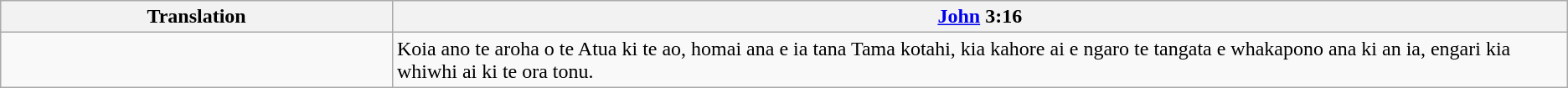<table class="wikitable">
<tr>
<th style="text-align:center; width:25%;">Translation</th>
<th><a href='#'>John</a> 3:16</th>
</tr>
<tr>
<td style="text-align:center;"></td>
<td>Koia ano te aroha o te Atua ki te ao, homai ana e ia tana Tama kotahi, kia kahore ai e ngaro te tangata e whakapono ana ki an ia, engari kia whiwhi ai ki te ora tonu.</td>
</tr>
</table>
